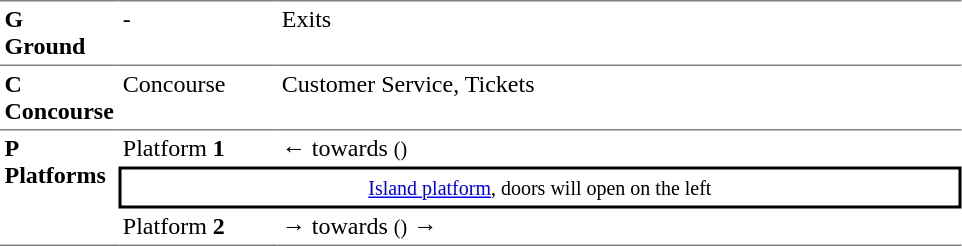<table table border=0 cellspacing=0 cellpadding=3>
<tr>
<td style="border-bottom:solid 1px gray;border-top:solid 1px gray;" width=50 valign=top><strong>G<br>Ground</strong></td>
<td style="border-top:solid 1px gray;border-bottom:solid 1px gray;" width=100 valign=top>-</td>
<td style="border-top:solid 1px gray;border-bottom:solid 1px gray;" width=450 valign=top>Exits</td>
</tr>
<tr>
<td valign=top><strong>C<br>Concourse</strong></td>
<td valign=top>Concourse</td>
<td valign=top>Customer Service, Tickets</td>
</tr>
<tr>
<td style="border-top:solid 1px gray;border-bottom:solid 1px gray;" rowspan=4 valign=top><strong>P<br>Platforms</strong></td>
<td style="border-top:solid 1px gray;">Platform <span><strong>1</strong></span></td>
<td style="border-top:solid 1px gray;">←  towards  <small>()</small></td>
</tr>
<tr>
<td style="border-bottom:solid 2px black;border-top:solid 2px black;border-right:solid 2px black;border-left:solid 2px black;text-align:center;" colspan=2><small><a href='#'>Island platform</a>, doors will open on the left</small></td>
</tr>
<tr>
<td style="border-bottom:solid 1px gray;">Platform <span><strong>2</strong></span></td>
<td style="border-bottom:solid 1px gray;"><span>→</span>  towards  <small>()</small> →</td>
</tr>
</table>
